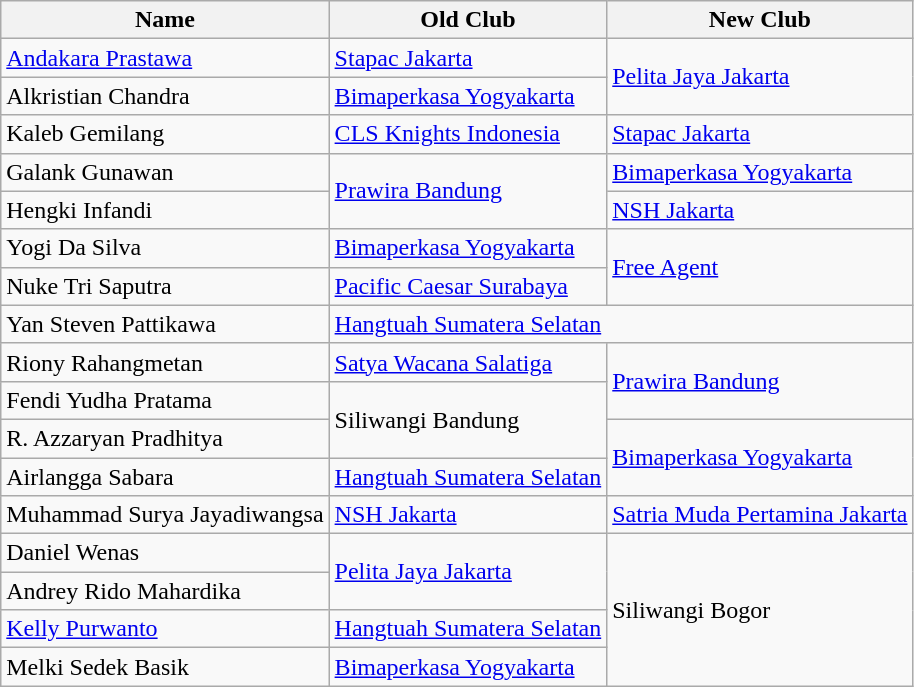<table class="wikitable">
<tr>
<th>Name</th>
<th>Old Club</th>
<th>New Club</th>
</tr>
<tr>
<td> <a href='#'>Andakara Prastawa</a></td>
<td><a href='#'>Stapac Jakarta</a></td>
<td rowspan="2"><a href='#'>Pelita Jaya Jakarta</a></td>
</tr>
<tr>
<td> Alkristian Chandra</td>
<td><a href='#'>Bimaperkasa Yogyakarta</a></td>
</tr>
<tr>
<td> Kaleb Gemilang</td>
<td><a href='#'>CLS Knights Indonesia</a></td>
<td><a href='#'>Stapac Jakarta</a></td>
</tr>
<tr>
<td> Galank Gunawan</td>
<td rowspan="2"><a href='#'>Prawira Bandung</a></td>
<td><a href='#'>Bimaperkasa Yogyakarta</a></td>
</tr>
<tr>
<td> Hengki Infandi</td>
<td><a href='#'>NSH Jakarta</a></td>
</tr>
<tr>
<td> Yogi Da Silva</td>
<td><a href='#'>Bimaperkasa Yogyakarta</a></td>
<td rowspan="2"><a href='#'>Free Agent</a></td>
</tr>
<tr>
<td> Nuke Tri Saputra</td>
<td><a href='#'>Pacific Caesar Surabaya</a></td>
</tr>
<tr>
<td> Yan Steven Pattikawa</td>
<td colspan="2"><a href='#'>Hangtuah Sumatera Selatan</a></td>
</tr>
<tr>
<td> Riony Rahangmetan</td>
<td><a href='#'>Satya Wacana Salatiga</a></td>
<td rowspan="2"><a href='#'>Prawira Bandung</a></td>
</tr>
<tr>
<td> Fendi Yudha Pratama</td>
<td rowspan="2">Siliwangi Bandung</td>
</tr>
<tr>
<td> R. Azzaryan Pradhitya</td>
<td rowspan="2"><a href='#'>Bimaperkasa Yogyakarta</a></td>
</tr>
<tr>
<td> Airlangga Sabara</td>
<td><a href='#'>Hangtuah Sumatera Selatan</a></td>
</tr>
<tr>
<td> Muhammad Surya Jayadiwangsa</td>
<td><a href='#'>NSH Jakarta</a></td>
<td><a href='#'>Satria Muda Pertamina Jakarta</a></td>
</tr>
<tr>
<td> Daniel Wenas</td>
<td rowspan="2"><a href='#'>Pelita Jaya Jakarta</a></td>
<td rowspan="4">Siliwangi Bogor</td>
</tr>
<tr>
<td> Andrey Rido Mahardika</td>
</tr>
<tr>
<td> <a href='#'>Kelly Purwanto</a></td>
<td><a href='#'>Hangtuah Sumatera Selatan</a></td>
</tr>
<tr>
<td> Melki Sedek Basik</td>
<td><a href='#'>Bimaperkasa Yogyakarta</a></td>
</tr>
</table>
